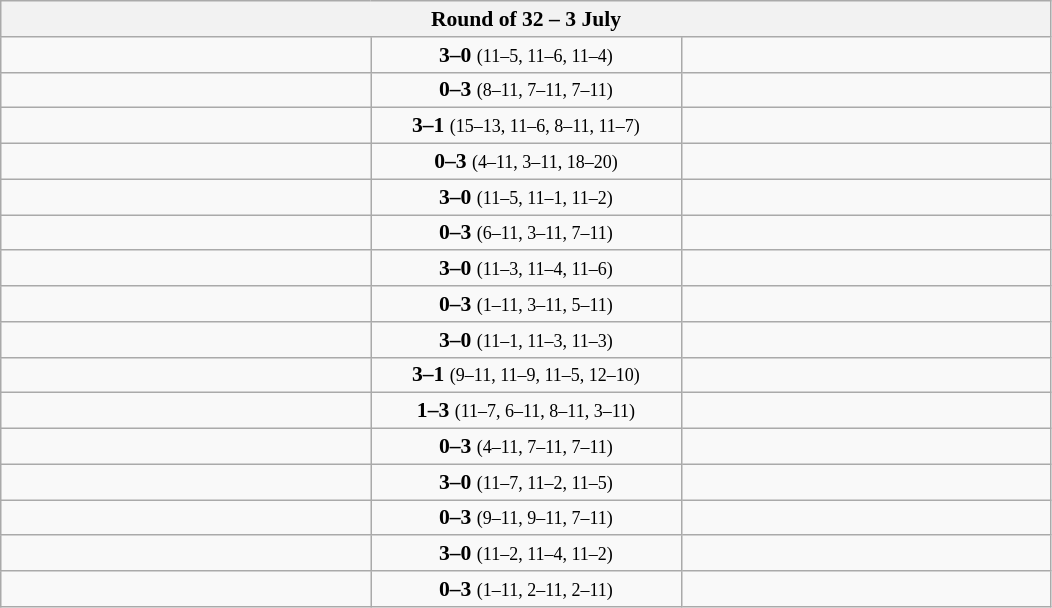<table class="wikitable" style="text-align: center; font-size:90% ">
<tr>
<th colspan=3>Round of 32 – 3 July</th>
</tr>
<tr>
<td align=left width="240"><strong><br></strong></td>
<td align=center width="200"><strong>3–0</strong> <small>(11–5, 11–6, 11–4)</small></td>
<td align=left width="240"><br></td>
</tr>
<tr>
<td align=left><br></td>
<td align=center><strong>0–3</strong> <small>(8–11, 7–11, 7–11)</small></td>
<td align=left><strong><br></strong></td>
</tr>
<tr>
<td align=left><strong><br></strong></td>
<td align=center><strong>3–1</strong> <small>(15–13, 11–6, 8–11, 11–7)</small></td>
<td align=left><br></td>
</tr>
<tr>
<td align=left><br></td>
<td align=center><strong>0–3</strong> <small>(4–11, 3–11, 18–20)</small></td>
<td align=left><strong><br></strong></td>
</tr>
<tr>
<td align=left><strong><br></strong></td>
<td align=center><strong>3–0</strong> <small>(11–5, 11–1, 11–2)</small></td>
<td align=left><br></td>
</tr>
<tr>
<td align=left><br></td>
<td align=center><strong>0–3</strong> <small>(6–11, 3–11, 7–11)</small></td>
<td align=left><strong><br></strong></td>
</tr>
<tr>
<td align=left><strong><br></strong></td>
<td align=center><strong>3–0</strong> <small>(11–3, 11–4, 11–6)</small></td>
<td align=left><br></td>
</tr>
<tr>
<td align=left><br></td>
<td align=center><strong>0–3</strong> <small>(1–11, 3–11, 5–11)</small></td>
<td align=left><strong><br></strong></td>
</tr>
<tr>
<td align=left><strong><br></strong></td>
<td align=center><strong>3–0</strong> <small>(11–1, 11–3, 11–3)</small></td>
<td align=left><br></td>
</tr>
<tr>
<td align=left><strong><br></strong></td>
<td align=center><strong>3–1</strong> <small>(9–11, 11–9, 11–5, 12–10)</small></td>
<td align=left><br></td>
</tr>
<tr>
<td align=left><br></td>
<td align=center><strong>1–3</strong> <small>(11–7, 6–11, 8–11, 3–11)</small></td>
<td align=left><strong><br></strong></td>
</tr>
<tr>
<td align=left><br></td>
<td align=center><strong>0–3</strong> <small>(4–11, 7–11, 7–11)</small></td>
<td align=left><strong><br></strong></td>
</tr>
<tr>
<td align=left><strong><br></strong></td>
<td align=center><strong>3–0</strong> <small>(11–7, 11–2, 11–5)</small></td>
<td align=left><br></td>
</tr>
<tr>
<td align=left><br></td>
<td align=center><strong>0–3</strong> <small>(9–11, 9–11, 7–11)</small></td>
<td align=left><strong><br></strong></td>
</tr>
<tr>
<td align=left><strong><br></strong></td>
<td align=center><strong>3–0</strong> <small>(11–2, 11–4, 11–2)</small></td>
<td align=left><br></td>
</tr>
<tr>
<td align=left><br></td>
<td align=center><strong>0–3</strong> <small>(1–11, 2–11, 2–11)</small></td>
<td align=left><strong><br></strong></td>
</tr>
</table>
